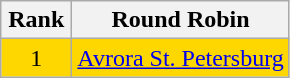<table class="wikitable" style="text-align: center;">
<tr>
<th width=40>Rank</th>
<th>Round Robin</th>
</tr>
<tr style="background:gold">
<td>1</td>
<td align=left> <a href='#'>Avrora St. Petersburg</a></td>
</tr>
</table>
